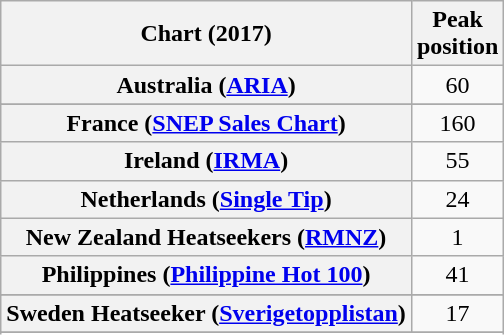<table class="wikitable sortable plainrowheaders" style="text-align:center">
<tr>
<th scope="col">Chart (2017)</th>
<th scope="col">Peak<br> position</th>
</tr>
<tr>
<th scope="row">Australia (<a href='#'>ARIA</a>)</th>
<td>60</td>
</tr>
<tr>
</tr>
<tr>
</tr>
<tr>
</tr>
<tr>
</tr>
<tr>
<th scope="row">France (<a href='#'>SNEP Sales Chart</a>)</th>
<td>160</td>
</tr>
<tr>
<th scope="row">Ireland (<a href='#'>IRMA</a>)</th>
<td>55</td>
</tr>
<tr>
<th scope="row">Netherlands (<a href='#'>Single Tip</a>)</th>
<td>24</td>
</tr>
<tr>
<th scope="row">New Zealand Heatseekers (<a href='#'>RMNZ</a>)</th>
<td>1</td>
</tr>
<tr>
<th scope="row">Philippines (<a href='#'>Philippine Hot 100</a>)</th>
<td>41</td>
</tr>
<tr>
</tr>
<tr>
</tr>
<tr>
<th scope="row">Sweden Heatseeker (<a href='#'>Sverigetopplistan</a>)</th>
<td>17</td>
</tr>
<tr>
</tr>
<tr>
</tr>
</table>
